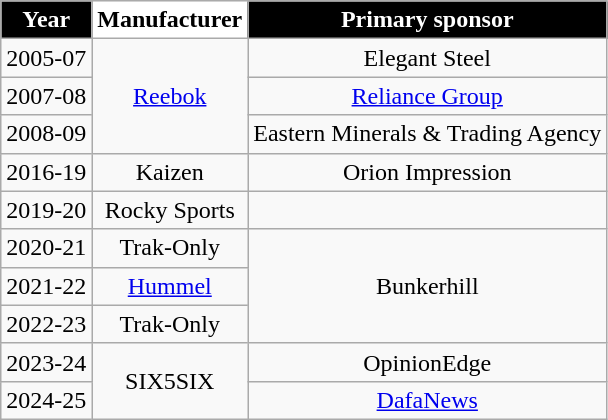<table class="wikitable" style="text-align:center;margin-left:1em;float:center">
<tr>
<th style="background:black; color:white; text-align:center;">Year</th>
<th style="background:white; color:black; text-align:center;">Manufacturer</th>
<th style="background:black; color:white; text-align:center;">Primary sponsor</th>
</tr>
<tr>
<td>2005-07</td>
<td rowspan="3"><a href='#'>Reebok</a></td>
<td>Elegant Steel</td>
</tr>
<tr>
<td>2007-08</td>
<td><a href='#'>Reliance Group</a></td>
</tr>
<tr>
<td>2008-09</td>
<td>Eastern Minerals & Trading Agency</td>
</tr>
<tr>
<td>2016-19</td>
<td>Kaizen</td>
<td>Orion Impression</td>
</tr>
<tr>
<td>2019-20</td>
<td>Rocky Sports</td>
<td></td>
</tr>
<tr>
<td>2020-21</td>
<td>Trak-Only</td>
<td rowspan="3">Bunkerhill</td>
</tr>
<tr>
<td>2021-22</td>
<td><a href='#'>Hummel</a></td>
</tr>
<tr>
<td>2022-23</td>
<td>Trak-Only</td>
</tr>
<tr>
<td>2023-24</td>
<td rowspan="2">SIX5SIX</td>
<td>OpinionEdge</td>
</tr>
<tr>
<td>2024-25</td>
<td><a href='#'>DafaNews</a></td>
</tr>
</table>
